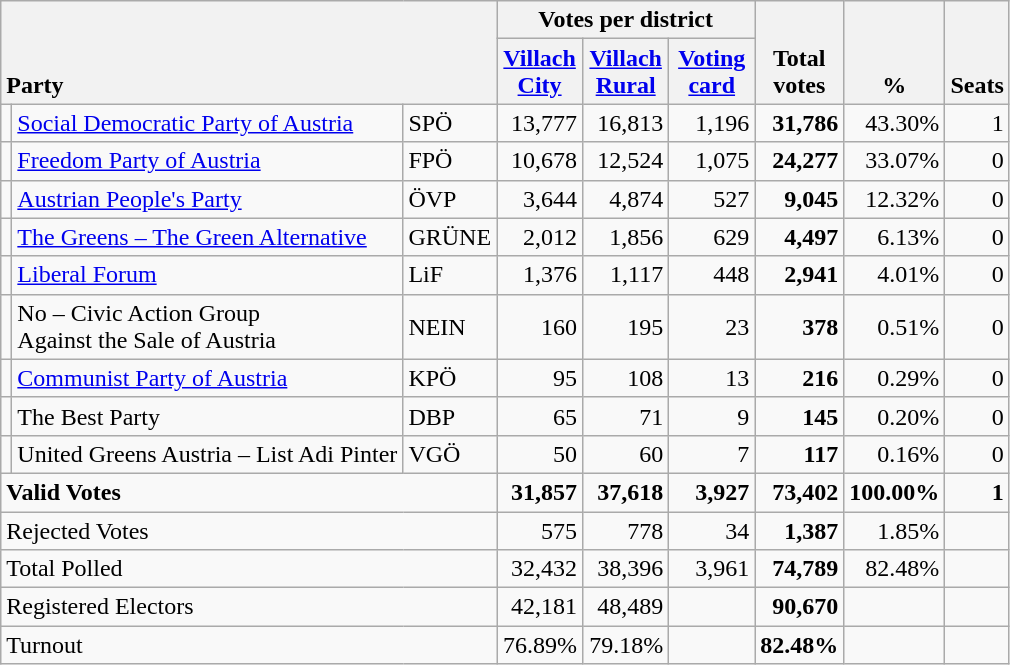<table class="wikitable" border="1" style="text-align:right;">
<tr>
<th style="text-align:left;" valign=bottom rowspan=2 colspan=3>Party</th>
<th colspan=3>Votes per district</th>
<th align=center valign=bottom rowspan=2 width="50">Total<br>votes</th>
<th align=center valign=bottom rowspan=2 width="50">%</th>
<th align=center valign=bottom rowspan=2>Seats</th>
</tr>
<tr>
<th align=center valign=bottom width="50"><a href='#'>Villach<br>City</a></th>
<th align=center valign=bottom width="50"><a href='#'>Villach<br>Rural</a></th>
<th align=center valign=bottom width="50"><a href='#'>Voting<br>card</a></th>
</tr>
<tr>
<td></td>
<td align=left><a href='#'>Social Democratic Party of Austria</a></td>
<td align=left>SPÖ</td>
<td>13,777</td>
<td>16,813</td>
<td>1,196</td>
<td><strong>31,786</strong></td>
<td>43.30%</td>
<td>1</td>
</tr>
<tr>
<td></td>
<td align=left><a href='#'>Freedom Party of Austria</a></td>
<td align=left>FPÖ</td>
<td>10,678</td>
<td>12,524</td>
<td>1,075</td>
<td><strong>24,277</strong></td>
<td>33.07%</td>
<td>0</td>
</tr>
<tr>
<td></td>
<td align=left><a href='#'>Austrian People's Party</a></td>
<td align=left>ÖVP</td>
<td>3,644</td>
<td>4,874</td>
<td>527</td>
<td><strong>9,045</strong></td>
<td>12.32%</td>
<td>0</td>
</tr>
<tr>
<td></td>
<td align=left style="white-space: nowrap;"><a href='#'>The Greens – The Green Alternative</a></td>
<td align=left>GRÜNE</td>
<td>2,012</td>
<td>1,856</td>
<td>629</td>
<td><strong>4,497</strong></td>
<td>6.13%</td>
<td>0</td>
</tr>
<tr>
<td></td>
<td align=left><a href='#'>Liberal Forum</a></td>
<td align=left>LiF</td>
<td>1,376</td>
<td>1,117</td>
<td>448</td>
<td><strong>2,941</strong></td>
<td>4.01%</td>
<td>0</td>
</tr>
<tr>
<td></td>
<td align=left>No – Civic Action Group<br>Against the Sale of Austria</td>
<td align=left>NEIN</td>
<td>160</td>
<td>195</td>
<td>23</td>
<td><strong>378</strong></td>
<td>0.51%</td>
<td>0</td>
</tr>
<tr>
<td></td>
<td align=left><a href='#'>Communist Party of Austria</a></td>
<td align=left>KPÖ</td>
<td>95</td>
<td>108</td>
<td>13</td>
<td><strong>216</strong></td>
<td>0.29%</td>
<td>0</td>
</tr>
<tr>
<td></td>
<td align=left>The Best Party</td>
<td align=left>DBP</td>
<td>65</td>
<td>71</td>
<td>9</td>
<td><strong>145</strong></td>
<td>0.20%</td>
<td>0</td>
</tr>
<tr>
<td></td>
<td align=left>United Greens Austria – List Adi Pinter</td>
<td align=left>VGÖ</td>
<td>50</td>
<td>60</td>
<td>7</td>
<td><strong>117</strong></td>
<td>0.16%</td>
<td>0</td>
</tr>
<tr style="font-weight:bold">
<td align=left colspan=3>Valid Votes</td>
<td>31,857</td>
<td>37,618</td>
<td>3,927</td>
<td>73,402</td>
<td>100.00%</td>
<td>1</td>
</tr>
<tr>
<td align=left colspan=3>Rejected Votes</td>
<td>575</td>
<td>778</td>
<td>34</td>
<td><strong>1,387</strong></td>
<td>1.85%</td>
<td></td>
</tr>
<tr>
<td align=left colspan=3>Total Polled</td>
<td>32,432</td>
<td>38,396</td>
<td>3,961</td>
<td><strong>74,789</strong></td>
<td>82.48%</td>
<td></td>
</tr>
<tr>
<td align=left colspan=3>Registered Electors</td>
<td>42,181</td>
<td>48,489</td>
<td></td>
<td><strong>90,670</strong></td>
<td></td>
<td></td>
</tr>
<tr>
<td align=left colspan=3>Turnout</td>
<td>76.89%</td>
<td>79.18%</td>
<td></td>
<td><strong>82.48%</strong></td>
<td></td>
<td></td>
</tr>
</table>
